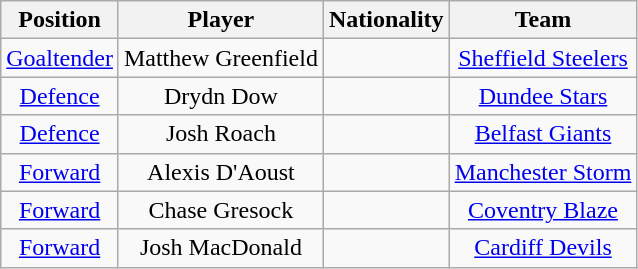<table class="wikitable">
<tr>
<th>Position</th>
<th>Player</th>
<th>Nationality</th>
<th>Team</th>
</tr>
<tr align="center">
<td><a href='#'>Goaltender</a></td>
<td>Matthew Greenfield</td>
<td></td>
<td><a href='#'>Sheffield Steelers</a></td>
</tr>
<tr align="center">
<td><a href='#'>Defence</a></td>
<td>Drydn Dow</td>
<td></td>
<td><a href='#'>Dundee Stars</a></td>
</tr>
<tr align="center">
<td><a href='#'>Defence</a></td>
<td>Josh Roach</td>
<td></td>
<td><a href='#'>Belfast Giants</a></td>
</tr>
<tr align="center">
<td><a href='#'>Forward</a></td>
<td>Alexis D'Aoust</td>
<td></td>
<td><a href='#'>Manchester Storm</a></td>
</tr>
<tr align="center">
<td><a href='#'>Forward</a></td>
<td>Chase Gresock</td>
<td></td>
<td><a href='#'>Coventry Blaze</a></td>
</tr>
<tr align="center">
<td><a href='#'>Forward</a></td>
<td>Josh MacDonald</td>
<td></td>
<td><a href='#'>Cardiff Devils</a></td>
</tr>
</table>
